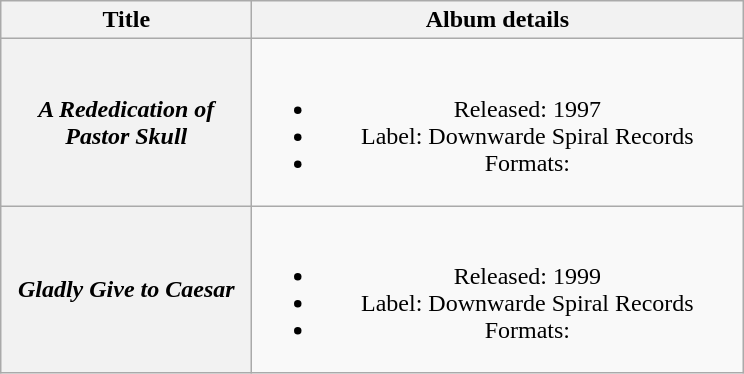<table class="wikitable plainrowheaders" style="text-align:center;">
<tr>
<th scope="col" rowspan="1" style="width:10em;">Title</th>
<th scope="col" rowspan="1" style="width:20em;">Album details</th>
</tr>
<tr>
<th scope="row"><em>A Rededication of Pastor Skull</em></th>
<td><br><ul><li>Released: 1997</li><li>Label: Downwarde Spiral Records</li><li>Formats:</li></ul></td>
</tr>
<tr>
<th scope="row"><em>Gladly Give to Caesar</em></th>
<td><br><ul><li>Released: 1999</li><li>Label: Downwarde Spiral Records</li><li>Formats:</li></ul></td>
</tr>
</table>
